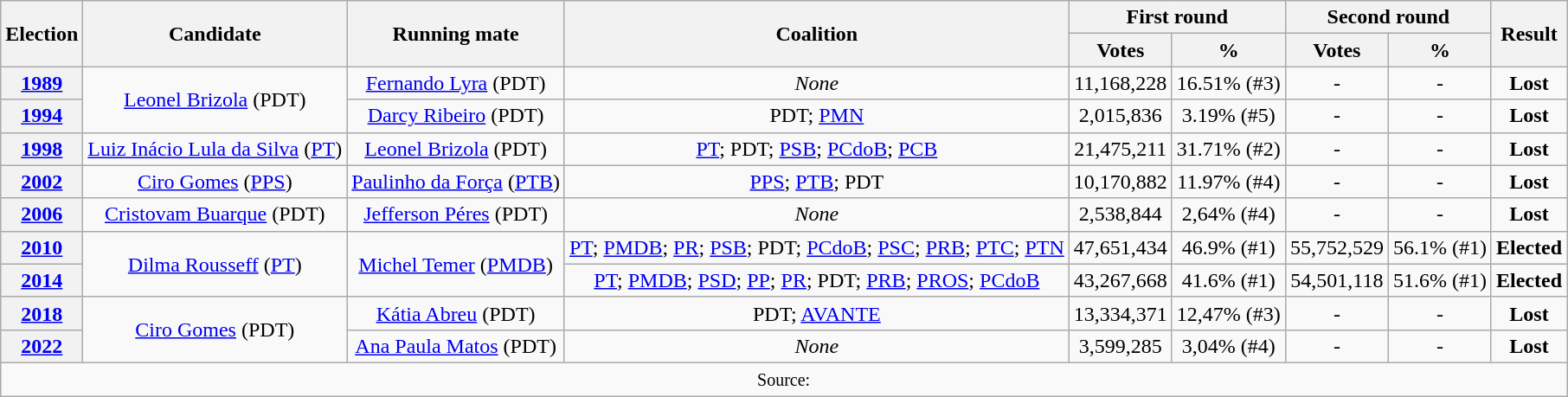<table class="wikitable" style="text-align:center">
<tr>
<th rowspan="2">Election</th>
<th rowspan="2">Candidate</th>
<th rowspan="2"><strong>Running mate</strong></th>
<th rowspan="2">Coalition</th>
<th colspan="2">First round</th>
<th colspan="2">Second round</th>
<th rowspan="2"><strong>Result</strong></th>
</tr>
<tr>
<th><strong>Votes</strong></th>
<th><strong>%</strong></th>
<th><strong>Votes</strong></th>
<th><strong>%</strong></th>
</tr>
<tr>
<th><a href='#'>1989</a></th>
<td rowspan="2"><a href='#'>Leonel Brizola</a> (PDT)</td>
<td><a href='#'>Fernando Lyra</a> (PDT)</td>
<td><em>None</em></td>
<td>11,168,228</td>
<td>16.51% (#3)</td>
<td>-</td>
<td>-</td>
<td><strong>Lost</strong> </td>
</tr>
<tr>
<th><a href='#'>1994</a></th>
<td><a href='#'>Darcy Ribeiro</a> (PDT)</td>
<td>PDT; <a href='#'>PMN</a></td>
<td>2,015,836</td>
<td>3.19% (#5)</td>
<td>-</td>
<td>-</td>
<td><strong>Lost</strong> </td>
</tr>
<tr>
<th><a href='#'>1998</a></th>
<td><a href='#'>Luiz Inácio Lula da Silva</a> (<a href='#'>PT</a>)</td>
<td><a href='#'>Leonel Brizola</a> (PDT)</td>
<td><a href='#'>PT</a>; PDT; <a href='#'>PSB</a>; <a href='#'>PCdoB</a>; <a href='#'>PCB</a></td>
<td>21,475,211</td>
<td>31.71% (#2)</td>
<td>-</td>
<td>-</td>
<td><strong>Lost</strong> </td>
</tr>
<tr>
<th><a href='#'>2002</a></th>
<td><a href='#'>Ciro Gomes</a> (<a href='#'>PPS</a>)</td>
<td><a href='#'>Paulinho da Força</a> (<a href='#'>PTB</a>)</td>
<td><a href='#'>PPS</a>; <a href='#'>PTB</a>; PDT</td>
<td>10,170,882</td>
<td>11.97% (#4)</td>
<td>-</td>
<td>-</td>
<td><strong>Lost</strong> </td>
</tr>
<tr>
<th><a href='#'>2006</a></th>
<td><a href='#'>Cristovam Buarque</a> (PDT)</td>
<td><a href='#'>Jefferson Péres</a> (PDT)</td>
<td><em>None</em></td>
<td>2,538,844</td>
<td>2,64% (#4)</td>
<td>-</td>
<td>-</td>
<td><strong>Lost</strong> </td>
</tr>
<tr>
<th><a href='#'>2010</a></th>
<td rowspan="2"><a href='#'>Dilma Rousseff</a> (<a href='#'>PT</a>)</td>
<td rowspan="2"><a href='#'>Michel Temer</a> (<a href='#'>PMDB</a>)</td>
<td><a href='#'>PT</a>; <a href='#'>PMDB</a>; <a href='#'>PR</a>; <a href='#'>PSB</a>; PDT; <a href='#'>PCdoB</a>; <a href='#'>PSC</a>; <a href='#'>PRB</a>; <a href='#'>PTC</a>; <a href='#'>PTN</a></td>
<td>47,651,434</td>
<td>46.9% (#1)</td>
<td>55,752,529</td>
<td>56.1% (#1)</td>
<td><strong>Elected</strong> </td>
</tr>
<tr>
<th><a href='#'>2014</a></th>
<td><a href='#'>PT</a>; <a href='#'>PMDB</a>; <a href='#'>PSD</a>; <a href='#'>PP</a>; <a href='#'>PR</a>; PDT; <a href='#'>PRB</a>; <a href='#'>PROS</a>; <a href='#'>PCdoB</a></td>
<td>43,267,668</td>
<td>41.6% (#1)</td>
<td>54,501,118</td>
<td>51.6% (#1)</td>
<td><strong>Elected</strong> </td>
</tr>
<tr>
<th><a href='#'>2018</a></th>
<td rowspan="2"><a href='#'>Ciro Gomes</a> (PDT)</td>
<td><a href='#'>Kátia Abreu</a> (PDT)</td>
<td>PDT; <a href='#'>AVANTE</a></td>
<td>13,334,371</td>
<td>12,47% (#3)</td>
<td>-</td>
<td>-</td>
<td><strong>Lost</strong> </td>
</tr>
<tr>
<th><a href='#'>2022</a></th>
<td><a href='#'>Ana Paula Matos</a> (PDT)</td>
<td><em>None</em></td>
<td>3,599,285</td>
<td>3,04% (#4)</td>
<td>-</td>
<td>-</td>
<td><strong>Lost</strong> </td>
</tr>
<tr>
<td colspan="9"><small>Source: </small></td>
</tr>
</table>
